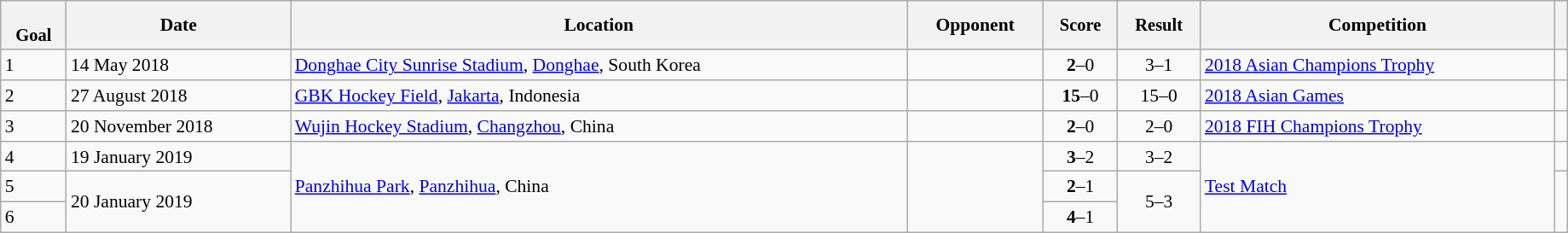<table class="wikitable sortable" style="font-size:90%" width=97%>
<tr>
<th style="font-size:95%;" data-sort-type=number><br>Goal</th>
<th align=center>Date</th>
<th>Location</th>
<th width=100>Opponent</th>
<th data-sort-type="number" style="font-size:95%">Score</th>
<th data-sort-type="number" style="font-size:95%">Result</th>
<th>Competition</th>
<th></th>
</tr>
<tr>
<td>1</td>
<td>14 May 2018</td>
<td><a href='#'>Donghae City Sunrise Stadium</a>, <a href='#'>Donghae</a>, South Korea</td>
<td></td>
<td align="center"><strong>2</strong>–0</td>
<td align="center">3–1</td>
<td><a href='#'>2018 Asian Champions Trophy</a></td>
<td></td>
</tr>
<tr>
<td>2</td>
<td>27 August 2018</td>
<td><a href='#'>GBK Hockey Field</a>, <a href='#'>Jakarta</a>, Indonesia</td>
<td></td>
<td align="center"><strong>15</strong>–0</td>
<td align="center">15–0</td>
<td><a href='#'>2018 Asian Games</a></td>
<td></td>
</tr>
<tr>
<td>3</td>
<td>20 November 2018</td>
<td><a href='#'>Wujin Hockey Stadium</a>, <a href='#'>Changzhou</a>, China</td>
<td></td>
<td align="center"><strong>2</strong>–0</td>
<td align="center">2–0</td>
<td><a href='#'>2018 FIH Champions Trophy</a></td>
<td></td>
</tr>
<tr>
<td>4</td>
<td>19 January 2019</td>
<td rowspan=3><a href='#'>Panzhihua Park</a>, <a href='#'>Panzhihua</a>, China</td>
<td rowspan=3></td>
<td align="center"><strong>3</strong>–2</td>
<td align="center">3–2</td>
<td rowspan=3><a href='#'>Test Match</a></td>
<td></td>
</tr>
<tr>
<td>5</td>
<td rowspan=2>20 January 2019</td>
<td align="center"><strong>2</strong>–1</td>
<td rowspan=2; align="center">5–3</td>
<td rowspan=2></td>
</tr>
<tr>
<td>6</td>
<td align="center"><strong>4</strong>–1</td>
</tr>
</table>
